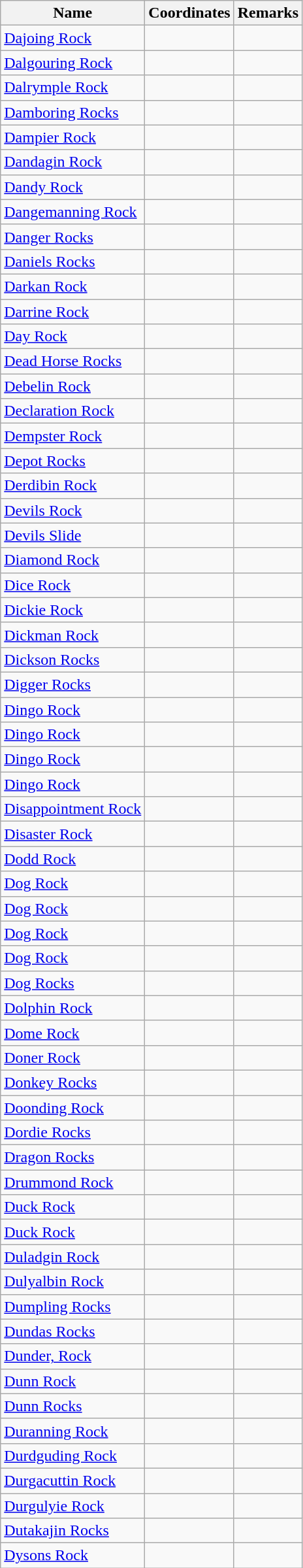<table class="wikitable">
<tr>
<th>Name</th>
<th>Coordinates</th>
<th>Remarks</th>
</tr>
<tr>
<td><a href='#'>Dajoing Rock</a></td>
<td></td>
<td></td>
</tr>
<tr>
<td><a href='#'>Dalgouring Rock</a></td>
<td></td>
<td></td>
</tr>
<tr>
<td><a href='#'>Dalrymple Rock</a></td>
<td></td>
<td></td>
</tr>
<tr>
<td><a href='#'>Damboring Rocks</a></td>
<td></td>
<td></td>
</tr>
<tr>
<td><a href='#'>Dampier Rock</a></td>
<td></td>
<td></td>
</tr>
<tr>
<td><a href='#'>Dandagin Rock</a></td>
<td></td>
<td></td>
</tr>
<tr>
<td><a href='#'>Dandy Rock</a></td>
<td></td>
<td></td>
</tr>
<tr>
<td><a href='#'>Dangemanning Rock</a></td>
<td></td>
<td></td>
</tr>
<tr>
<td><a href='#'>Danger Rocks</a></td>
<td></td>
<td></td>
</tr>
<tr>
<td><a href='#'>Daniels Rocks</a></td>
<td></td>
<td></td>
</tr>
<tr>
<td><a href='#'>Darkan Rock</a></td>
<td></td>
<td></td>
</tr>
<tr>
<td><a href='#'>Darrine Rock</a></td>
<td></td>
<td></td>
</tr>
<tr>
<td><a href='#'>Day Rock</a></td>
<td></td>
<td></td>
</tr>
<tr>
<td><a href='#'>Dead Horse Rocks</a></td>
<td></td>
<td></td>
</tr>
<tr>
<td><a href='#'>Debelin Rock</a></td>
<td></td>
<td></td>
</tr>
<tr>
<td><a href='#'>Declaration Rock</a></td>
<td></td>
<td></td>
</tr>
<tr>
<td><a href='#'>Dempster Rock</a></td>
<td></td>
<td></td>
</tr>
<tr>
<td><a href='#'>Depot Rocks</a></td>
<td></td>
<td></td>
</tr>
<tr>
<td><a href='#'>Derdibin Rock</a></td>
<td></td>
<td></td>
</tr>
<tr>
<td><a href='#'>Devils Rock</a></td>
<td></td>
<td></td>
</tr>
<tr>
<td><a href='#'>Devils Slide</a></td>
<td></td>
<td></td>
</tr>
<tr>
<td><a href='#'>Diamond Rock</a></td>
<td></td>
<td></td>
</tr>
<tr>
<td><a href='#'>Dice Rock</a></td>
<td></td>
<td></td>
</tr>
<tr>
<td><a href='#'>Dickie Rock</a></td>
<td></td>
<td></td>
</tr>
<tr>
<td><a href='#'>Dickman Rock</a></td>
<td></td>
<td></td>
</tr>
<tr>
<td><a href='#'>Dickson Rocks</a></td>
<td></td>
<td></td>
</tr>
<tr>
<td><a href='#'>Digger Rocks</a></td>
<td></td>
<td></td>
</tr>
<tr>
<td><a href='#'>Dingo Rock</a></td>
<td></td>
<td></td>
</tr>
<tr>
<td><a href='#'>Dingo Rock</a></td>
<td></td>
<td></td>
</tr>
<tr>
<td><a href='#'>Dingo Rock</a></td>
<td></td>
<td></td>
</tr>
<tr>
<td><a href='#'>Dingo Rock</a></td>
<td></td>
<td></td>
</tr>
<tr>
<td><a href='#'>Disappointment Rock</a></td>
<td></td>
<td></td>
</tr>
<tr>
<td><a href='#'>Disaster Rock</a></td>
<td></td>
<td></td>
</tr>
<tr>
<td><a href='#'>Dodd Rock</a></td>
<td></td>
<td></td>
</tr>
<tr>
<td><a href='#'>Dog Rock</a></td>
<td></td>
<td></td>
</tr>
<tr>
<td><a href='#'>Dog Rock</a></td>
<td></td>
<td></td>
</tr>
<tr>
<td><a href='#'>Dog Rock</a></td>
<td></td>
<td></td>
</tr>
<tr>
<td><a href='#'>Dog Rock</a></td>
<td></td>
<td></td>
</tr>
<tr>
<td><a href='#'>Dog Rocks</a></td>
<td></td>
<td></td>
</tr>
<tr>
<td><a href='#'>Dolphin Rock</a></td>
<td></td>
<td></td>
</tr>
<tr>
<td><a href='#'>Dome Rock</a></td>
<td></td>
<td></td>
</tr>
<tr>
<td><a href='#'>Doner Rock</a></td>
<td></td>
<td></td>
</tr>
<tr>
<td><a href='#'>Donkey Rocks</a></td>
<td></td>
<td></td>
</tr>
<tr>
<td><a href='#'>Doonding Rock</a></td>
<td></td>
<td></td>
</tr>
<tr>
<td><a href='#'>Dordie Rocks</a></td>
<td></td>
<td></td>
</tr>
<tr>
<td><a href='#'>Dragon Rocks</a></td>
<td></td>
<td></td>
</tr>
<tr>
<td><a href='#'>Drummond Rock</a></td>
<td></td>
<td></td>
</tr>
<tr>
<td><a href='#'>Duck Rock</a></td>
<td></td>
<td></td>
</tr>
<tr>
<td><a href='#'>Duck Rock</a></td>
<td></td>
<td></td>
</tr>
<tr>
<td><a href='#'>Duladgin Rock</a></td>
<td></td>
<td></td>
</tr>
<tr>
<td><a href='#'>Dulyalbin Rock</a></td>
<td></td>
<td></td>
</tr>
<tr>
<td><a href='#'>Dumpling Rocks</a></td>
<td></td>
<td></td>
</tr>
<tr>
<td><a href='#'>Dundas Rocks</a></td>
<td></td>
<td></td>
</tr>
<tr>
<td><a href='#'>Dunder, Rock</a></td>
<td></td>
<td></td>
</tr>
<tr>
<td><a href='#'>Dunn Rock</a></td>
<td></td>
<td></td>
</tr>
<tr>
<td><a href='#'>Dunn Rocks</a></td>
<td></td>
<td></td>
</tr>
<tr>
<td><a href='#'>Duranning Rock</a></td>
<td></td>
<td></td>
</tr>
<tr>
<td><a href='#'>Durdguding Rock</a></td>
<td></td>
<td></td>
</tr>
<tr>
<td><a href='#'>Durgacuttin Rock</a></td>
<td></td>
<td></td>
</tr>
<tr>
<td><a href='#'>Durgulyie Rock</a></td>
<td></td>
<td></td>
</tr>
<tr>
<td><a href='#'>Dutakajin Rocks</a></td>
<td></td>
<td></td>
</tr>
<tr>
<td><a href='#'>Dysons Rock</a></td>
<td></td>
<td></td>
</tr>
</table>
